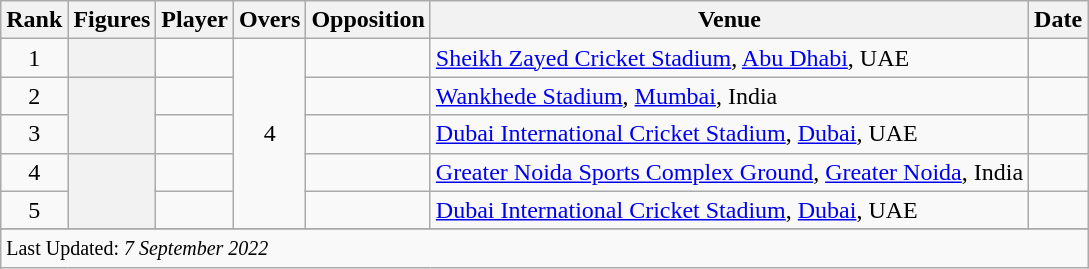<table class="wikitable plainrowheaders sortable">
<tr>
<th scope=col>Rank</th>
<th scope=col>Figures</th>
<th scope=col>Player</th>
<th scope=col>Overs</th>
<th scope=col>Opposition</th>
<th scope=col>Venue</th>
<th scope=col>Date</th>
</tr>
<tr>
<td align=center>1</td>
<th scope=row style=text-align:center;></th>
<td></td>
<td align=center rowspan=5>4</td>
<td></td>
<td><a href='#'>Sheikh Zayed Cricket Stadium</a>, <a href='#'>Abu Dhabi</a>, UAE</td>
<td> </td>
</tr>
<tr>
<td align=center>2</td>
<th rowspan="2" scope="row" style="text-align:center;"></th>
<td> </td>
<td></td>
<td><a href='#'>Wankhede Stadium</a>, <a href='#'>Mumbai</a>, India</td>
<td> </td>
</tr>
<tr>
<td align="center">3</td>
<td> </td>
<td></td>
<td><a href='#'>Dubai International Cricket Stadium</a>, <a href='#'>Dubai</a>, UAE</td>
<td></td>
</tr>
<tr>
<td align="center">4</td>
<th rowspan="2" scope="row" style="text-align:center;"></th>
<td> </td>
<td></td>
<td><a href='#'>Greater Noida Sports Complex Ground</a>, <a href='#'>Greater Noida</a>, India</td>
<td></td>
</tr>
<tr>
<td align="center">5</td>
<td> </td>
<td></td>
<td><a href='#'>Dubai International Cricket Stadium</a>, <a href='#'>Dubai</a>, UAE</td>
<td></td>
</tr>
<tr>
</tr>
<tr class=sortbottom>
<td colspan=7><small>Last Updated: <em>7 September 2022</em></small></td>
</tr>
</table>
